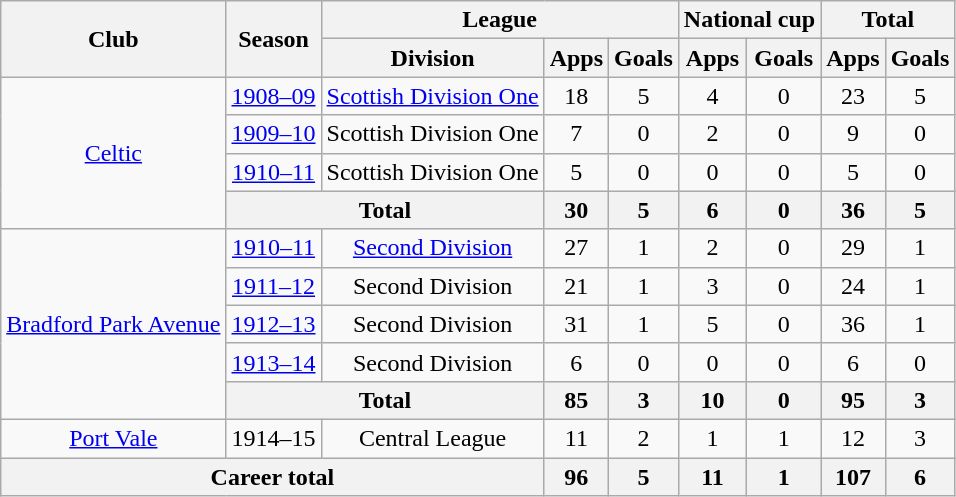<table class="wikitable" style="text-align:center">
<tr>
<th rowspan="2">Club</th>
<th rowspan="2">Season</th>
<th colspan="3">League</th>
<th colspan="2">National cup</th>
<th colspan="2">Total</th>
</tr>
<tr>
<th>Division</th>
<th>Apps</th>
<th>Goals</th>
<th>Apps</th>
<th>Goals</th>
<th>Apps</th>
<th>Goals</th>
</tr>
<tr>
<td rowspan="4"><a href='#'>Celtic</a></td>
<td><a href='#'>1908–09</a></td>
<td><a href='#'>Scottish Division One</a></td>
<td>18</td>
<td>5</td>
<td>4</td>
<td>0</td>
<td>23</td>
<td>5</td>
</tr>
<tr>
<td><a href='#'>1909–10</a></td>
<td>Scottish Division One</td>
<td>7</td>
<td>0</td>
<td>2</td>
<td>0</td>
<td>9</td>
<td>0</td>
</tr>
<tr>
<td><a href='#'>1910–11</a></td>
<td>Scottish Division One</td>
<td>5</td>
<td>0</td>
<td>0</td>
<td>0</td>
<td>5</td>
<td>0</td>
</tr>
<tr>
<th colspan="2">Total</th>
<th>30</th>
<th>5</th>
<th>6</th>
<th>0</th>
<th>36</th>
<th>5</th>
</tr>
<tr>
<td rowspan="5"><a href='#'>Bradford Park Avenue</a></td>
<td><a href='#'>1910–11</a></td>
<td><a href='#'>Second Division</a></td>
<td>27</td>
<td>1</td>
<td>2</td>
<td>0</td>
<td>29</td>
<td>1</td>
</tr>
<tr>
<td><a href='#'>1911–12</a></td>
<td>Second Division</td>
<td>21</td>
<td>1</td>
<td>3</td>
<td>0</td>
<td>24</td>
<td>1</td>
</tr>
<tr>
<td><a href='#'>1912–13</a></td>
<td>Second Division</td>
<td>31</td>
<td>1</td>
<td>5</td>
<td>0</td>
<td>36</td>
<td>1</td>
</tr>
<tr>
<td><a href='#'>1913–14</a></td>
<td>Second Division</td>
<td>6</td>
<td>0</td>
<td>0</td>
<td>0</td>
<td>6</td>
<td>0</td>
</tr>
<tr>
<th colspan="2">Total</th>
<th>85</th>
<th>3</th>
<th>10</th>
<th>0</th>
<th>95</th>
<th>3</th>
</tr>
<tr>
<td><a href='#'>Port Vale</a></td>
<td>1914–15</td>
<td>Central League</td>
<td>11</td>
<td>2</td>
<td>1</td>
<td>1</td>
<td>12</td>
<td>3</td>
</tr>
<tr>
<th colspan="3">Career total</th>
<th>96</th>
<th>5</th>
<th>11</th>
<th>1</th>
<th>107</th>
<th>6</th>
</tr>
</table>
